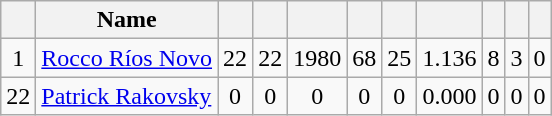<table class="wikitable sortable" style="text-align:center; font-size:100%;">
<tr>
<th></th>
<th>Name</th>
<th></th>
<th></th>
<th></th>
<th></th>
<th></th>
<th></th>
<th></th>
<th></th>
<th></th>
</tr>
<tr>
<td>1</td>
<td align=left> <a href='#'>Rocco Ríos Novo</a></td>
<td>22</td>
<td>22</td>
<td>1980</td>
<td>68</td>
<td>25</td>
<td>1.136</td>
<td>8</td>
<td>3</td>
<td>0</td>
</tr>
<tr>
<td>22</td>
<td align=left> <a href='#'>Patrick Rakovsky</a></td>
<td>0</td>
<td>0</td>
<td>0</td>
<td>0</td>
<td>0</td>
<td>0.000</td>
<td>0</td>
<td>0</td>
<td>0</td>
</tr>
</table>
